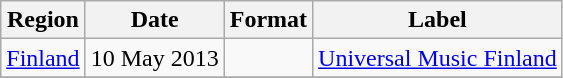<table class=wikitable>
<tr>
<th>Region</th>
<th>Date</th>
<th>Format</th>
<th>Label</th>
</tr>
<tr>
<td><a href='#'>Finland</a></td>
<td>10 May 2013</td>
<td></td>
<td><a href='#'>Universal Music Finland</a></td>
</tr>
<tr>
</tr>
</table>
